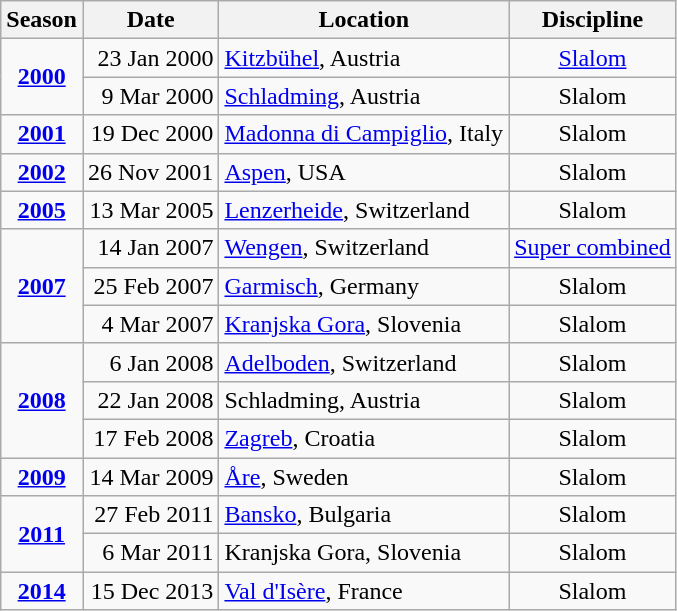<table class="wikitable">
<tr>
<th>Season</th>
<th>Date</th>
<th>Location</th>
<th>Discipline</th>
</tr>
<tr>
<td rowspan=2 align=center><strong><a href='#'>2000</a></strong></td>
<td align=right>23 Jan 2000</td>
<td> <a href='#'>Kitzbühel</a>, Austria</td>
<td align=center><a href='#'>Slalom</a></td>
</tr>
<tr>
<td align=right>9 Mar 2000</td>
<td> <a href='#'>Schladming</a>, Austria</td>
<td align=center>Slalom</td>
</tr>
<tr>
<td align=center><strong><a href='#'>2001</a></strong></td>
<td align=right>19 Dec 2000</td>
<td> <a href='#'>Madonna di Campiglio</a>, Italy</td>
<td align=center>Slalom</td>
</tr>
<tr>
<td align=center><strong><a href='#'>2002</a></strong></td>
<td align=right>26 Nov 2001</td>
<td> <a href='#'>Aspen</a>, USA</td>
<td align=center>Slalom</td>
</tr>
<tr>
<td align=center><strong><a href='#'>2005</a></strong></td>
<td align=right>13 Mar 2005</td>
<td> <a href='#'>Lenzerheide</a>, Switzerland</td>
<td align=center>Slalom</td>
</tr>
<tr>
<td rowspan=3 align=center><strong><a href='#'>2007</a></strong></td>
<td align=right>14 Jan 2007</td>
<td> <a href='#'>Wengen</a>, Switzerland</td>
<td align=center><a href='#'>Super combined</a></td>
</tr>
<tr>
<td align=right>25 Feb 2007</td>
<td> <a href='#'>Garmisch</a>, Germany</td>
<td align=center>Slalom</td>
</tr>
<tr>
<td align=right>4 Mar 2007</td>
<td> <a href='#'>Kranjska Gora</a>, Slovenia</td>
<td align=center>Slalom</td>
</tr>
<tr>
<td rowspan=3 align=center><strong><a href='#'>2008</a></strong></td>
<td align=right>6 Jan 2008</td>
<td> <a href='#'>Adelboden</a>, Switzerland</td>
<td align=center>Slalom</td>
</tr>
<tr>
<td align=right>22 Jan 2008</td>
<td> Schladming, Austria</td>
<td align=center>Slalom</td>
</tr>
<tr>
<td align=right>17 Feb 2008</td>
<td> <a href='#'>Zagreb</a>, Croatia</td>
<td align=center>Slalom</td>
</tr>
<tr>
<td align=center><strong><a href='#'>2009</a></strong></td>
<td align=right>14 Mar 2009</td>
<td> <a href='#'>Åre</a>, Sweden</td>
<td align=center>Slalom</td>
</tr>
<tr>
<td rowspan=2 align=center><strong><a href='#'>2011</a></strong></td>
<td align=right>27 Feb 2011</td>
<td> <a href='#'>Bansko</a>, Bulgaria</td>
<td align=center>Slalom</td>
</tr>
<tr>
<td align=right>6 Mar 2011</td>
<td> Kranjska Gora, Slovenia</td>
<td align=center>Slalom</td>
</tr>
<tr>
<td align=center><strong><a href='#'>2014</a></strong></td>
<td align=right>15 Dec 2013</td>
<td> <a href='#'>Val d'Isère</a>, France</td>
<td align=center>Slalom</td>
</tr>
</table>
